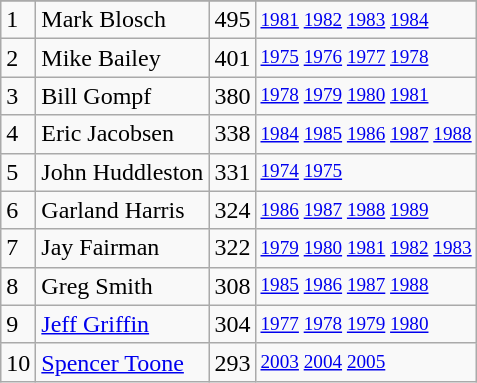<table class="wikitable">
<tr>
</tr>
<tr>
<td>1</td>
<td>Mark Blosch</td>
<td>495</td>
<td style="font-size:80%;"><a href='#'>1981</a> <a href='#'>1982</a> <a href='#'>1983</a> <a href='#'>1984</a></td>
</tr>
<tr>
<td>2</td>
<td>Mike Bailey</td>
<td>401</td>
<td style="font-size:80%;"><a href='#'>1975</a> <a href='#'>1976</a> <a href='#'>1977</a> <a href='#'>1978</a></td>
</tr>
<tr>
<td>3</td>
<td>Bill Gompf</td>
<td>380</td>
<td style="font-size:80%;"><a href='#'>1978</a> <a href='#'>1979</a> <a href='#'>1980</a> <a href='#'>1981</a></td>
</tr>
<tr>
<td>4</td>
<td>Eric Jacobsen</td>
<td>338</td>
<td style="font-size:80%;"><a href='#'>1984</a> <a href='#'>1985</a> <a href='#'>1986</a> <a href='#'>1987</a> <a href='#'>1988</a></td>
</tr>
<tr>
<td>5</td>
<td>John Huddleston</td>
<td>331</td>
<td style="font-size:80%;"><a href='#'>1974</a> <a href='#'>1975</a></td>
</tr>
<tr>
<td>6</td>
<td>Garland Harris</td>
<td>324</td>
<td style="font-size:80%;"><a href='#'>1986</a> <a href='#'>1987</a> <a href='#'>1988</a> <a href='#'>1989</a></td>
</tr>
<tr>
<td>7</td>
<td>Jay Fairman</td>
<td>322</td>
<td style="font-size:80%;"><a href='#'>1979</a> <a href='#'>1980</a> <a href='#'>1981</a> <a href='#'>1982</a> <a href='#'>1983</a></td>
</tr>
<tr>
<td>8</td>
<td>Greg Smith</td>
<td>308</td>
<td style="font-size:80%;"><a href='#'>1985</a> <a href='#'>1986</a> <a href='#'>1987</a> <a href='#'>1988</a></td>
</tr>
<tr>
<td>9</td>
<td><a href='#'>Jeff Griffin</a></td>
<td>304</td>
<td style="font-size:80%;"><a href='#'>1977</a> <a href='#'>1978</a> <a href='#'>1979</a> <a href='#'>1980</a></td>
</tr>
<tr>
<td>10</td>
<td><a href='#'>Spencer Toone</a></td>
<td>293</td>
<td style="font-size:80%;"><a href='#'>2003</a> <a href='#'>2004</a> <a href='#'>2005</a></td>
</tr>
</table>
